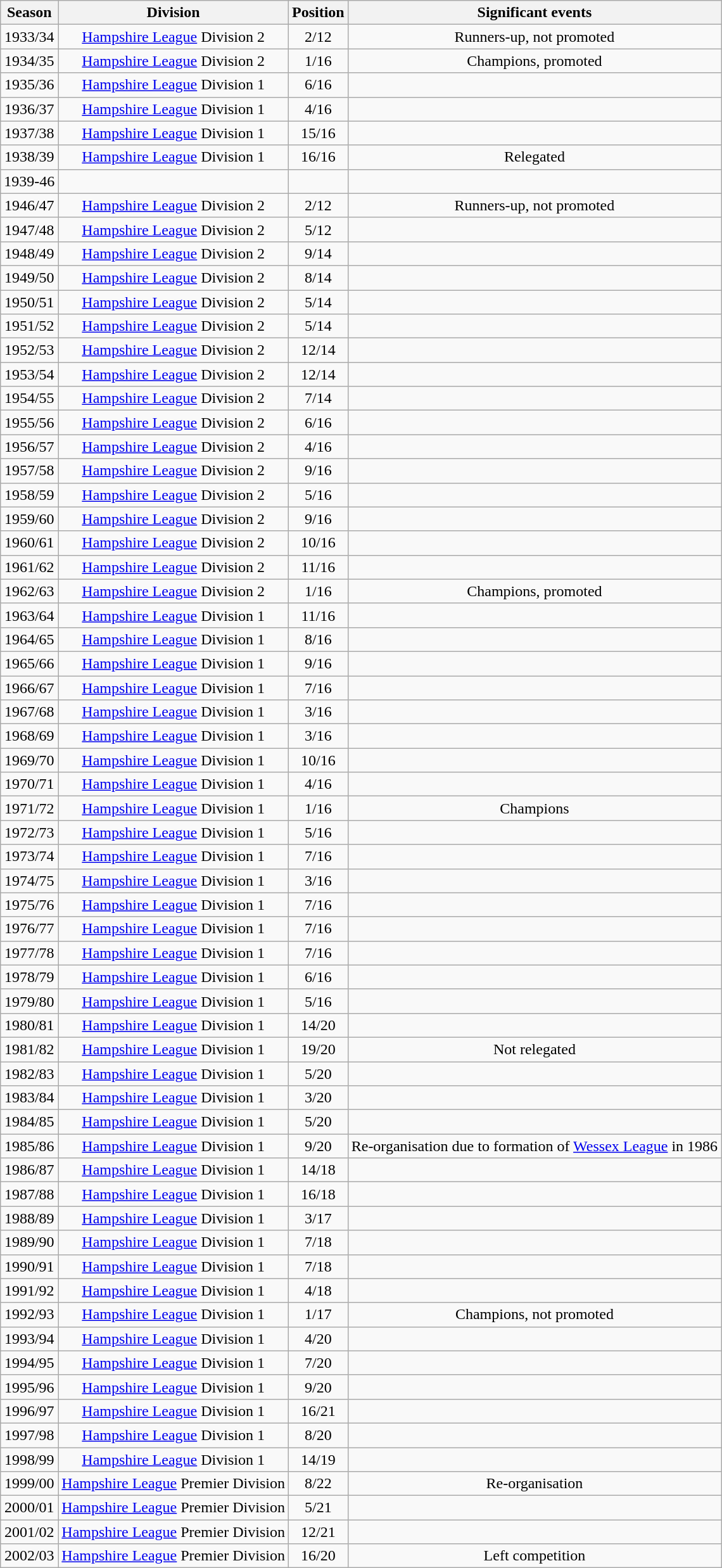<table class="wikitable collapsible collapsed" style=text-align:center>
<tr>
<th>Season</th>
<th>Division</th>
<th>Position</th>
<th>Significant events</th>
</tr>
<tr>
<td>1933/34</td>
<td><a href='#'>Hampshire League</a> Division 2</td>
<td>2/12</td>
<td>Runners-up, not promoted</td>
</tr>
<tr>
<td>1934/35</td>
<td><a href='#'>Hampshire League</a> Division 2</td>
<td>1/16</td>
<td>Champions, promoted</td>
</tr>
<tr>
<td>1935/36</td>
<td><a href='#'>Hampshire League</a> Division 1</td>
<td>6/16</td>
<td></td>
</tr>
<tr>
<td>1936/37</td>
<td><a href='#'>Hampshire League</a> Division 1</td>
<td>4/16</td>
<td></td>
</tr>
<tr>
<td>1937/38</td>
<td><a href='#'>Hampshire League</a> Division 1</td>
<td>15/16</td>
<td></td>
</tr>
<tr>
<td>1938/39</td>
<td><a href='#'>Hampshire League</a> Division 1</td>
<td>16/16</td>
<td>Relegated</td>
</tr>
<tr>
<td>1939-46</td>
<td></td>
<td></td>
<td></td>
</tr>
<tr>
<td>1946/47</td>
<td><a href='#'>Hampshire League</a> Division 2</td>
<td>2/12</td>
<td>Runners-up, not promoted</td>
</tr>
<tr>
<td>1947/48</td>
<td><a href='#'>Hampshire League</a> Division 2</td>
<td>5/12</td>
<td></td>
</tr>
<tr>
<td>1948/49</td>
<td><a href='#'>Hampshire League</a> Division 2</td>
<td>9/14</td>
<td></td>
</tr>
<tr>
<td>1949/50</td>
<td><a href='#'>Hampshire League</a> Division 2</td>
<td>8/14</td>
<td></td>
</tr>
<tr>
<td>1950/51</td>
<td><a href='#'>Hampshire League</a> Division 2</td>
<td>5/14</td>
<td></td>
</tr>
<tr>
<td>1951/52</td>
<td><a href='#'>Hampshire League</a> Division 2</td>
<td>5/14</td>
<td></td>
</tr>
<tr>
<td>1952/53</td>
<td><a href='#'>Hampshire League</a> Division 2</td>
<td>12/14</td>
<td></td>
</tr>
<tr>
<td>1953/54</td>
<td><a href='#'>Hampshire League</a> Division 2</td>
<td>12/14</td>
<td></td>
</tr>
<tr>
<td>1954/55</td>
<td><a href='#'>Hampshire League</a> Division 2</td>
<td>7/14</td>
<td></td>
</tr>
<tr>
<td>1955/56</td>
<td><a href='#'>Hampshire League</a> Division 2</td>
<td>6/16</td>
<td></td>
</tr>
<tr>
<td>1956/57</td>
<td><a href='#'>Hampshire League</a> Division 2</td>
<td>4/16</td>
<td></td>
</tr>
<tr>
<td>1957/58</td>
<td><a href='#'>Hampshire League</a> Division 2</td>
<td>9/16</td>
<td></td>
</tr>
<tr>
<td>1958/59</td>
<td><a href='#'>Hampshire League</a> Division 2</td>
<td>5/16</td>
<td></td>
</tr>
<tr>
<td>1959/60</td>
<td><a href='#'>Hampshire League</a> Division 2</td>
<td>9/16</td>
<td></td>
</tr>
<tr>
<td>1960/61</td>
<td><a href='#'>Hampshire League</a> Division 2</td>
<td>10/16</td>
<td></td>
</tr>
<tr>
<td>1961/62</td>
<td><a href='#'>Hampshire League</a> Division 2</td>
<td>11/16</td>
<td></td>
</tr>
<tr>
<td>1962/63</td>
<td><a href='#'>Hampshire League</a> Division 2</td>
<td>1/16</td>
<td>Champions, promoted</td>
</tr>
<tr>
<td>1963/64</td>
<td><a href='#'>Hampshire League</a> Division 1</td>
<td>11/16</td>
<td></td>
</tr>
<tr>
<td>1964/65</td>
<td><a href='#'>Hampshire League</a> Division 1</td>
<td>8/16</td>
<td></td>
</tr>
<tr>
<td>1965/66</td>
<td><a href='#'>Hampshire League</a> Division 1</td>
<td>9/16</td>
<td></td>
</tr>
<tr>
<td>1966/67</td>
<td><a href='#'>Hampshire League</a> Division 1</td>
<td>7/16</td>
<td></td>
</tr>
<tr>
<td>1967/68</td>
<td><a href='#'>Hampshire League</a> Division 1</td>
<td>3/16</td>
<td></td>
</tr>
<tr>
<td>1968/69</td>
<td><a href='#'>Hampshire League</a> Division 1</td>
<td>3/16</td>
<td></td>
</tr>
<tr>
<td>1969/70</td>
<td><a href='#'>Hampshire League</a> Division 1</td>
<td>10/16</td>
<td></td>
</tr>
<tr>
<td>1970/71</td>
<td><a href='#'>Hampshire League</a> Division 1</td>
<td>4/16</td>
<td></td>
</tr>
<tr>
<td>1971/72</td>
<td><a href='#'>Hampshire League</a> Division 1</td>
<td>1/16</td>
<td>Champions</td>
</tr>
<tr>
<td>1972/73</td>
<td><a href='#'>Hampshire League</a> Division 1</td>
<td>5/16</td>
<td></td>
</tr>
<tr>
<td>1973/74</td>
<td><a href='#'>Hampshire League</a> Division 1</td>
<td>7/16</td>
<td></td>
</tr>
<tr>
<td>1974/75</td>
<td><a href='#'>Hampshire League</a> Division 1</td>
<td>3/16</td>
<td></td>
</tr>
<tr>
<td>1975/76</td>
<td><a href='#'>Hampshire League</a> Division 1</td>
<td>7/16</td>
<td></td>
</tr>
<tr>
<td>1976/77</td>
<td><a href='#'>Hampshire League</a> Division 1</td>
<td>7/16</td>
<td></td>
</tr>
<tr>
<td>1977/78</td>
<td><a href='#'>Hampshire League</a> Division 1</td>
<td>7/16</td>
<td></td>
</tr>
<tr>
<td>1978/79</td>
<td><a href='#'>Hampshire League</a> Division 1</td>
<td>6/16</td>
<td></td>
</tr>
<tr>
<td>1979/80</td>
<td><a href='#'>Hampshire League</a> Division 1</td>
<td>5/16</td>
<td></td>
</tr>
<tr>
<td>1980/81</td>
<td><a href='#'>Hampshire League</a> Division 1</td>
<td>14/20</td>
<td></td>
</tr>
<tr>
<td>1981/82</td>
<td><a href='#'>Hampshire League</a> Division 1</td>
<td>19/20</td>
<td>Not relegated</td>
</tr>
<tr>
<td>1982/83</td>
<td><a href='#'>Hampshire League</a> Division 1</td>
<td>5/20</td>
<td></td>
</tr>
<tr>
<td>1983/84</td>
<td><a href='#'>Hampshire League</a> Division 1</td>
<td>3/20</td>
<td></td>
</tr>
<tr>
<td>1984/85</td>
<td><a href='#'>Hampshire League</a> Division 1</td>
<td>5/20</td>
<td></td>
</tr>
<tr>
<td>1985/86</td>
<td><a href='#'>Hampshire League</a> Division 1</td>
<td>9/20</td>
<td>Re-organisation due to formation of <a href='#'>Wessex League</a> in 1986</td>
</tr>
<tr>
<td>1986/87</td>
<td><a href='#'>Hampshire League</a> Division 1</td>
<td>14/18</td>
<td></td>
</tr>
<tr>
<td>1987/88</td>
<td><a href='#'>Hampshire League</a> Division 1</td>
<td>16/18</td>
<td></td>
</tr>
<tr>
<td>1988/89</td>
<td><a href='#'>Hampshire League</a> Division 1</td>
<td>3/17</td>
<td></td>
</tr>
<tr>
<td>1989/90</td>
<td><a href='#'>Hampshire League</a> Division 1</td>
<td>7/18</td>
<td></td>
</tr>
<tr>
<td>1990/91</td>
<td><a href='#'>Hampshire League</a> Division 1</td>
<td>7/18</td>
<td></td>
</tr>
<tr>
<td>1991/92</td>
<td><a href='#'>Hampshire League</a> Division 1</td>
<td>4/18</td>
<td></td>
</tr>
<tr>
<td>1992/93</td>
<td><a href='#'>Hampshire League</a> Division 1</td>
<td>1/17</td>
<td>Champions, not promoted</td>
</tr>
<tr>
<td>1993/94</td>
<td><a href='#'>Hampshire League</a> Division 1</td>
<td>4/20</td>
<td></td>
</tr>
<tr>
<td>1994/95</td>
<td><a href='#'>Hampshire League</a> Division 1</td>
<td>7/20</td>
<td></td>
</tr>
<tr>
<td>1995/96</td>
<td><a href='#'>Hampshire League</a> Division 1</td>
<td>9/20</td>
<td></td>
</tr>
<tr>
<td>1996/97</td>
<td><a href='#'>Hampshire League</a> Division 1</td>
<td>16/21</td>
<td></td>
</tr>
<tr>
<td>1997/98</td>
<td><a href='#'>Hampshire League</a> Division 1</td>
<td>8/20</td>
<td></td>
</tr>
<tr>
<td>1998/99</td>
<td><a href='#'>Hampshire League</a> Division 1</td>
<td>14/19</td>
<td></td>
</tr>
<tr>
<td>1999/00</td>
<td><a href='#'>Hampshire League</a> Premier Division</td>
<td>8/22</td>
<td>Re-organisation</td>
</tr>
<tr>
<td>2000/01</td>
<td><a href='#'>Hampshire League</a> Premier Division</td>
<td>5/21</td>
<td></td>
</tr>
<tr>
<td>2001/02</td>
<td><a href='#'>Hampshire League</a> Premier Division</td>
<td>12/21</td>
<td></td>
</tr>
<tr>
<td>2002/03</td>
<td><a href='#'>Hampshire League</a> Premier Division</td>
<td>16/20</td>
<td>Left competition</td>
</tr>
</table>
